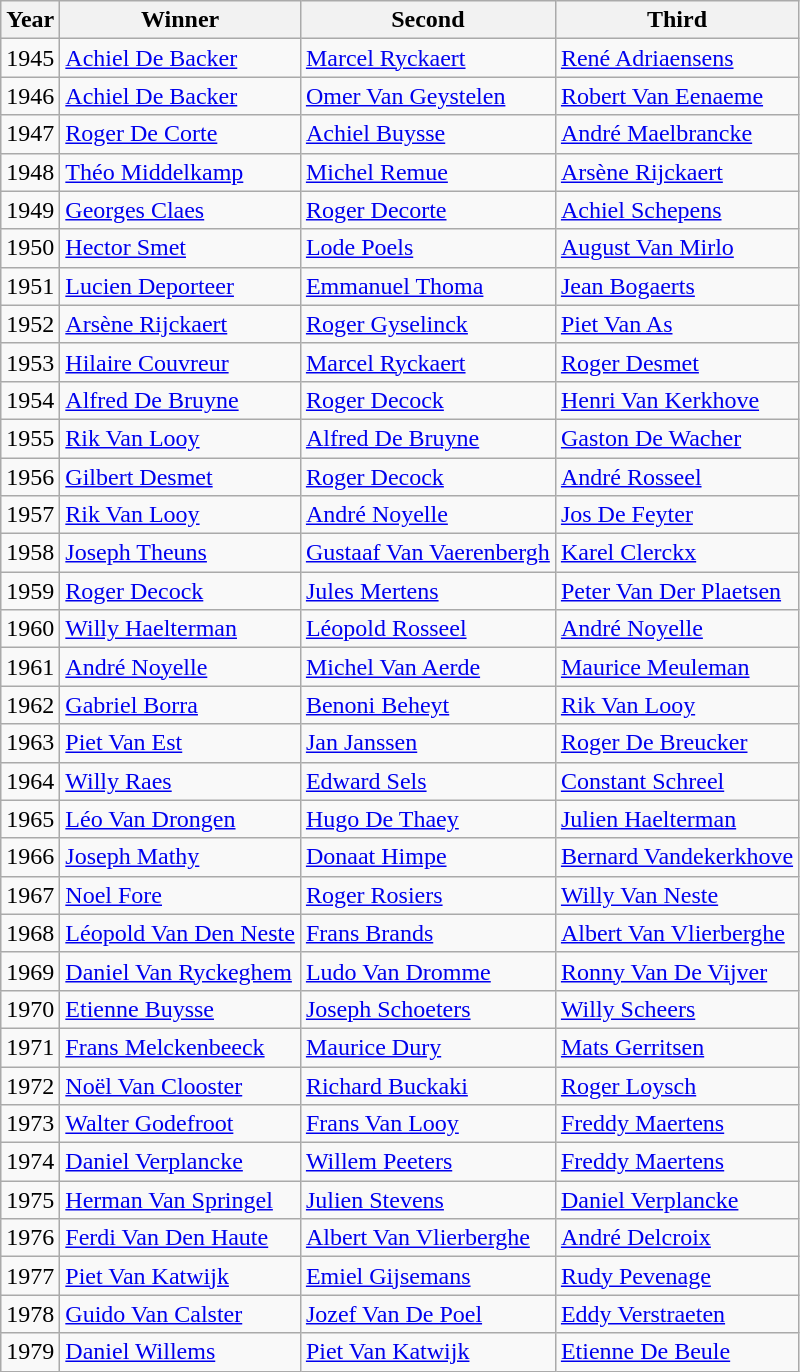<table class="wikitable">
<tr>
<th>Year</th>
<th>Winner</th>
<th>Second</th>
<th>Third</th>
</tr>
<tr>
<td>1945</td>
<td> <a href='#'>Achiel De Backer</a></td>
<td> <a href='#'>Marcel Ryckaert</a></td>
<td> <a href='#'>René Adriaensens</a></td>
</tr>
<tr>
<td>1946</td>
<td> <a href='#'>Achiel De Backer</a></td>
<td> <a href='#'>Omer Van Geystelen</a></td>
<td> <a href='#'>Robert Van Eenaeme</a></td>
</tr>
<tr>
<td>1947</td>
<td> <a href='#'>Roger De Corte</a></td>
<td> <a href='#'>Achiel Buysse</a></td>
<td> <a href='#'>André Maelbrancke</a></td>
</tr>
<tr>
<td>1948</td>
<td> <a href='#'>Théo Middelkamp</a></td>
<td> <a href='#'>Michel Remue</a></td>
<td> <a href='#'>Arsène Rijckaert</a></td>
</tr>
<tr>
<td>1949</td>
<td> <a href='#'>Georges Claes</a></td>
<td> <a href='#'>Roger Decorte</a></td>
<td> <a href='#'>Achiel Schepens</a></td>
</tr>
<tr>
<td>1950</td>
<td> <a href='#'>Hector Smet</a></td>
<td> <a href='#'>Lode Poels</a></td>
<td> <a href='#'>August Van Mirlo</a></td>
</tr>
<tr>
<td>1951</td>
<td> <a href='#'>Lucien Deporteer</a></td>
<td> <a href='#'>Emmanuel Thoma</a></td>
<td> <a href='#'>Jean Bogaerts</a></td>
</tr>
<tr>
<td>1952</td>
<td> <a href='#'>Arsène Rijckaert</a></td>
<td> <a href='#'>Roger Gyselinck</a></td>
<td> <a href='#'>Piet Van As</a></td>
</tr>
<tr>
<td>1953</td>
<td> <a href='#'>Hilaire Couvreur</a></td>
<td> <a href='#'>Marcel Ryckaert</a></td>
<td> <a href='#'>Roger Desmet</a></td>
</tr>
<tr>
<td>1954</td>
<td> <a href='#'>Alfred De Bruyne</a></td>
<td> <a href='#'>Roger Decock</a></td>
<td> <a href='#'>Henri Van Kerkhove</a></td>
</tr>
<tr>
<td>1955</td>
<td> <a href='#'>Rik Van Looy</a></td>
<td> <a href='#'>Alfred De Bruyne</a></td>
<td> <a href='#'>Gaston De Wacher</a></td>
</tr>
<tr>
<td>1956</td>
<td> <a href='#'>Gilbert Desmet</a></td>
<td> <a href='#'>Roger Decock</a></td>
<td> <a href='#'>André Rosseel</a></td>
</tr>
<tr>
<td>1957</td>
<td> <a href='#'>Rik Van Looy</a></td>
<td> <a href='#'>André Noyelle</a></td>
<td> <a href='#'>Jos De Feyter</a></td>
</tr>
<tr>
<td>1958</td>
<td> <a href='#'>Joseph Theuns</a></td>
<td> <a href='#'>Gustaaf Van Vaerenbergh</a></td>
<td> <a href='#'>Karel Clerckx</a></td>
</tr>
<tr>
<td>1959</td>
<td> <a href='#'>Roger Decock</a></td>
<td> <a href='#'>Jules Mertens</a></td>
<td> <a href='#'>Peter Van Der Plaetsen</a></td>
</tr>
<tr>
<td>1960</td>
<td> <a href='#'>Willy Haelterman</a></td>
<td> <a href='#'>Léopold Rosseel</a></td>
<td> <a href='#'>André Noyelle</a></td>
</tr>
<tr>
<td>1961</td>
<td> <a href='#'>André Noyelle</a></td>
<td> <a href='#'>Michel Van Aerde</a></td>
<td> <a href='#'>Maurice Meuleman</a></td>
</tr>
<tr>
<td>1962</td>
<td> <a href='#'>Gabriel Borra</a></td>
<td> <a href='#'>Benoni Beheyt</a></td>
<td> <a href='#'>Rik Van Looy</a></td>
</tr>
<tr>
<td>1963</td>
<td> <a href='#'>Piet Van Est</a></td>
<td> <a href='#'>Jan Janssen</a></td>
<td> <a href='#'>Roger De Breucker</a></td>
</tr>
<tr>
<td>1964</td>
<td> <a href='#'>Willy Raes</a></td>
<td> <a href='#'>Edward Sels</a></td>
<td> <a href='#'>Constant Schreel</a></td>
</tr>
<tr>
<td>1965</td>
<td> <a href='#'>Léo Van Drongen</a></td>
<td> <a href='#'>Hugo De Thaey</a></td>
<td> <a href='#'>Julien Haelterman</a></td>
</tr>
<tr>
<td>1966</td>
<td> <a href='#'>Joseph Mathy</a></td>
<td> <a href='#'>Donaat Himpe</a></td>
<td> <a href='#'>Bernard Vandekerkhove</a></td>
</tr>
<tr>
<td>1967</td>
<td> <a href='#'>Noel Fore</a></td>
<td> <a href='#'>Roger Rosiers</a></td>
<td> <a href='#'>Willy Van Neste</a></td>
</tr>
<tr>
<td>1968</td>
<td> <a href='#'>Léopold Van Den Neste</a></td>
<td> <a href='#'>Frans Brands</a></td>
<td> <a href='#'>Albert Van Vlierberghe</a></td>
</tr>
<tr>
<td>1969</td>
<td> <a href='#'>Daniel Van Ryckeghem</a></td>
<td> <a href='#'>Ludo Van Dromme</a></td>
<td> <a href='#'>Ronny Van De Vijver</a></td>
</tr>
<tr>
<td>1970</td>
<td> <a href='#'>Etienne Buysse</a></td>
<td> <a href='#'>Joseph Schoeters</a></td>
<td> <a href='#'>Willy Scheers</a></td>
</tr>
<tr>
<td>1971</td>
<td> <a href='#'>Frans Melckenbeeck</a></td>
<td> <a href='#'>Maurice Dury</a></td>
<td> <a href='#'>Mats Gerritsen</a></td>
</tr>
<tr>
<td>1972</td>
<td> <a href='#'>Noël Van Clooster</a></td>
<td> <a href='#'>Richard Buckaki</a></td>
<td> <a href='#'>Roger Loysch</a></td>
</tr>
<tr>
<td>1973</td>
<td> <a href='#'>Walter Godefroot</a></td>
<td> <a href='#'>Frans Van Looy</a></td>
<td> <a href='#'>Freddy Maertens</a></td>
</tr>
<tr>
<td>1974</td>
<td> <a href='#'>Daniel Verplancke</a></td>
<td> <a href='#'>Willem Peeters</a></td>
<td> <a href='#'>Freddy Maertens</a></td>
</tr>
<tr>
<td>1975</td>
<td> <a href='#'>Herman Van Springel</a></td>
<td> <a href='#'>Julien Stevens</a></td>
<td> <a href='#'>Daniel Verplancke</a></td>
</tr>
<tr>
<td>1976</td>
<td> <a href='#'>Ferdi Van Den Haute</a></td>
<td> <a href='#'>Albert Van Vlierberghe</a></td>
<td> <a href='#'>André Delcroix</a></td>
</tr>
<tr>
<td>1977</td>
<td> <a href='#'>Piet Van Katwijk</a></td>
<td> <a href='#'>Emiel Gijsemans</a></td>
<td> <a href='#'>Rudy Pevenage</a></td>
</tr>
<tr>
<td>1978</td>
<td> <a href='#'>Guido Van Calster</a></td>
<td> <a href='#'>Jozef Van De Poel</a></td>
<td> <a href='#'>Eddy Verstraeten</a></td>
</tr>
<tr>
<td>1979</td>
<td> <a href='#'>Daniel Willems</a></td>
<td> <a href='#'>Piet Van Katwijk</a></td>
<td> <a href='#'>Etienne De Beule</a></td>
</tr>
</table>
